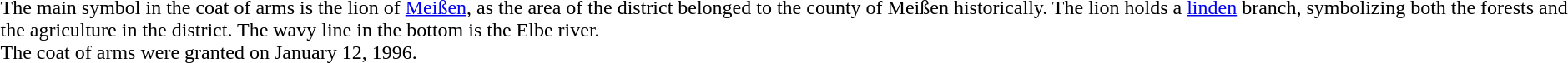<table>
<tr valign=top>
<td></td>
<td>The main symbol in the coat of arms is the lion of <a href='#'>Meißen</a>, as the area of the district belonged to the county of Meißen historically. The lion holds a <a href='#'>linden</a> branch, symbolizing both the forests and the agriculture in the district. The wavy line in the bottom is the Elbe river.<br>The coat of arms were granted on January 12, 1996.</td>
</tr>
</table>
